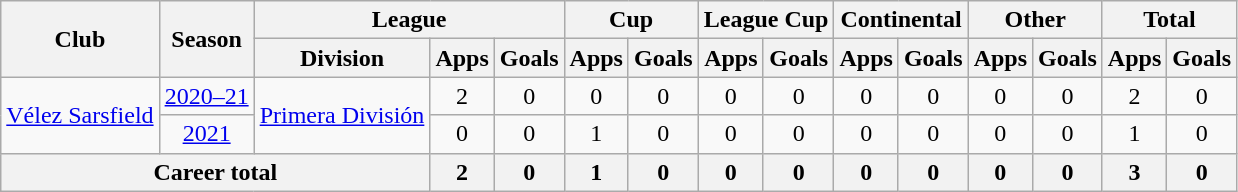<table class="wikitable" style="text-align:center">
<tr>
<th rowspan="2">Club</th>
<th rowspan="2">Season</th>
<th colspan="3">League</th>
<th colspan="2">Cup</th>
<th colspan="2">League Cup</th>
<th colspan="2">Continental</th>
<th colspan="2">Other</th>
<th colspan="2">Total</th>
</tr>
<tr>
<th>Division</th>
<th>Apps</th>
<th>Goals</th>
<th>Apps</th>
<th>Goals</th>
<th>Apps</th>
<th>Goals</th>
<th>Apps</th>
<th>Goals</th>
<th>Apps</th>
<th>Goals</th>
<th>Apps</th>
<th>Goals</th>
</tr>
<tr>
<td rowspan="2"><a href='#'>Vélez Sarsfield</a></td>
<td><a href='#'>2020–21</a></td>
<td rowspan="2"><a href='#'>Primera División</a></td>
<td>2</td>
<td>0</td>
<td>0</td>
<td>0</td>
<td>0</td>
<td>0</td>
<td>0</td>
<td>0</td>
<td>0</td>
<td>0</td>
<td>2</td>
<td>0</td>
</tr>
<tr>
<td><a href='#'>2021</a></td>
<td>0</td>
<td>0</td>
<td>1</td>
<td>0</td>
<td>0</td>
<td>0</td>
<td>0</td>
<td>0</td>
<td>0</td>
<td>0</td>
<td>1</td>
<td>0</td>
</tr>
<tr>
<th colspan="3">Career total</th>
<th>2</th>
<th>0</th>
<th>1</th>
<th>0</th>
<th>0</th>
<th>0</th>
<th>0</th>
<th>0</th>
<th>0</th>
<th>0</th>
<th>3</th>
<th>0</th>
</tr>
</table>
